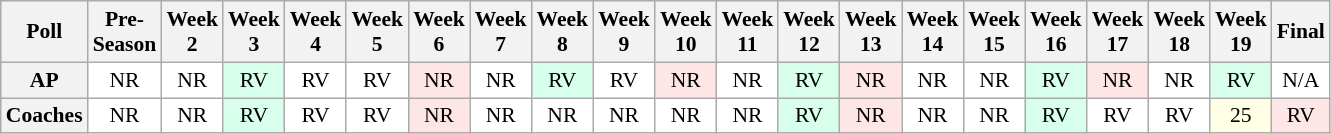<table class="wikitable" style="white-space:nowrap;font-size:90%">
<tr>
<th>Poll</th>
<th>Pre-<br>Season</th>
<th>Week<br>2</th>
<th>Week<br>3</th>
<th>Week<br>4</th>
<th>Week<br>5</th>
<th>Week<br>6</th>
<th>Week<br>7</th>
<th>Week<br>8</th>
<th>Week<br>9</th>
<th>Week<br>10</th>
<th>Week<br>11</th>
<th>Week<br>12</th>
<th>Week<br>13</th>
<th>Week<br>14</th>
<th>Week<br>15</th>
<th>Week<br>16</th>
<th>Week<br>17</th>
<th>Week<br>18</th>
<th>Week<br>19</th>
<th>Final</th>
</tr>
<tr style="text-align:center;">
<th>AP</th>
<td style="background:#FFFFFF;">NR</td>
<td style="background:#FFFFFF;">NR</td>
<td style="background:#D8FFEB;">RV</td>
<td style="background:#FFFFFF;">RV</td>
<td style="background:#FFFFFF;">RV</td>
<td style="background:#FFE6E6;">NR</td>
<td style="background:#FFFFFF;">NR</td>
<td style="background:#D8FFEB;">RV</td>
<td style="background:#FFFFFF;">RV</td>
<td style="background:#FFE6E6;">NR</td>
<td style="background:#FFFFFF;">NR</td>
<td style="background:#D8FFEB;">RV</td>
<td style="background:#FFE6E6;">NR</td>
<td style="background:#FFFFFF;">NR</td>
<td style="background:#FFFFFF;">NR</td>
<td style="background:#D8FFEB;">RV</td>
<td style="background:#FFE6E6;">NR</td>
<td style="background:#FFFFFF;">NR</td>
<td style="background:#D8FFEB;">RV</td>
<td style="background:#FFFFFF;">N/A</td>
</tr>
<tr style="text-align:center;">
<th>Coaches</th>
<td style="background:#FFFFFF;">NR</td>
<td style="background:#FFFFFF;">NR</td>
<td style="background:#D8FFEB;">RV</td>
<td style="background:#FFFFFF;">RV</td>
<td style="background:#FFFFFF;">RV</td>
<td style="background:#FFE6E6;">NR</td>
<td style="background:#FFFFFF;">NR</td>
<td style="background:#FFFFFF;">NR</td>
<td style="background:#FFFFFF;">NR</td>
<td style="background:#FFFFFF;">NR</td>
<td style="background:#FFFFFF;">NR</td>
<td style="background:#D8FFEB;">RV</td>
<td style="background:#FFE6E6;">NR</td>
<td style="background:#FFFFFF;">NR</td>
<td style="background:#FFFFFF;">NR</td>
<td style="background:#D8FFEB;">RV</td>
<td style="background:#FFFFFF;">RV</td>
<td style="background:#FFFFFF;">RV</td>
<td style="background:#FFFFE6;">25</td>
<td style="background:#FFE6E6;">RV</td>
</tr>
</table>
